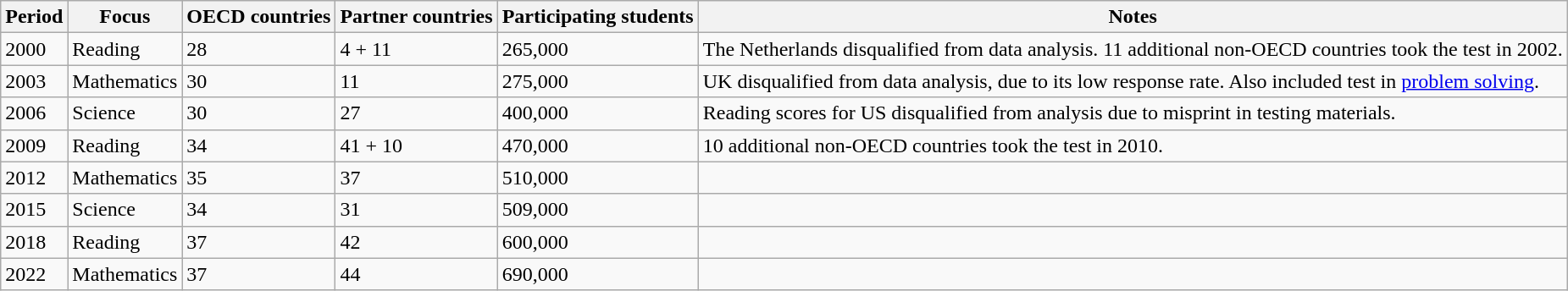<table class="wikitable">
<tr>
<th>Period</th>
<th>Focus</th>
<th>OECD countries</th>
<th>Partner countries</th>
<th>Participating students</th>
<th>Notes</th>
</tr>
<tr>
<td>2000</td>
<td>Reading</td>
<td>28</td>
<td>4 + 11</td>
<td>265,000</td>
<td>The Netherlands disqualified from data analysis. 11 additional non-OECD countries took the test in 2002.</td>
</tr>
<tr>
<td>2003</td>
<td>Mathematics</td>
<td>30</td>
<td>11</td>
<td>275,000</td>
<td>UK disqualified from data analysis, due to its low response rate. Also included test in <a href='#'>problem solving</a>.</td>
</tr>
<tr>
<td>2006</td>
<td>Science</td>
<td>30</td>
<td>27</td>
<td>400,000</td>
<td>Reading scores for US disqualified from analysis due to misprint in testing materials.</td>
</tr>
<tr>
<td>2009</td>
<td>Reading</td>
<td>34</td>
<td>41 + 10</td>
<td>470,000</td>
<td>10 additional non-OECD countries took the test in 2010.</td>
</tr>
<tr>
<td>2012</td>
<td>Mathematics</td>
<td>35</td>
<td>37</td>
<td>510,000</td>
<td></td>
</tr>
<tr>
<td>2015</td>
<td>Science</td>
<td>34</td>
<td>31</td>
<td>509,000</td>
<td></td>
</tr>
<tr>
<td>2018</td>
<td>Reading</td>
<td>37</td>
<td>42</td>
<td>600,000</td>
<td></td>
</tr>
<tr>
<td>2022</td>
<td>Mathematics</td>
<td>37</td>
<td>44</td>
<td>690,000</td>
<td></td>
</tr>
</table>
